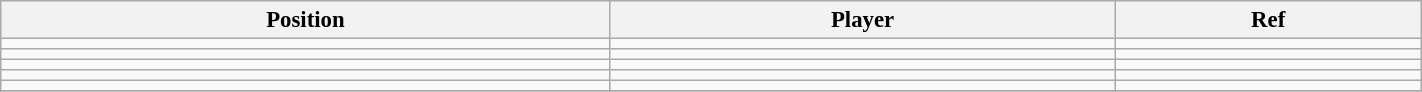<table class="wikitable sortable" style="width:75%; text-align:center; font-size:95%; text-align:left;">
<tr>
<th><strong>Position</strong></th>
<th><strong>Player</strong></th>
<th><strong>Ref</strong></th>
</tr>
<tr>
<td></td>
<td></td>
<td></td>
</tr>
<tr>
<td></td>
<td></td>
<td></td>
</tr>
<tr>
<td></td>
<td></td>
<td></td>
</tr>
<tr>
<td></td>
<td></td>
<td></td>
</tr>
<tr>
<td></td>
<td></td>
<td></td>
</tr>
<tr>
</tr>
</table>
